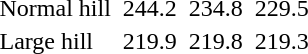<table>
<tr>
<td>Normal hill <br></td>
<td></td>
<td>244.2</td>
<td></td>
<td>234.8</td>
<td></td>
<td>229.5</td>
</tr>
<tr>
<td>Large hill <br></td>
<td></td>
<td>219.9</td>
<td></td>
<td>219.8</td>
<td></td>
<td>219.3</td>
</tr>
</table>
